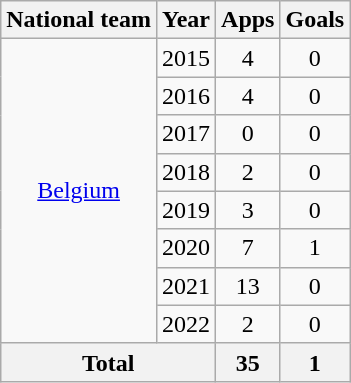<table class="wikitable" style="text-align:center">
<tr>
<th>National team</th>
<th>Year</th>
<th>Apps</th>
<th>Goals</th>
</tr>
<tr>
<td rowspan="8"><a href='#'>Belgium</a></td>
<td>2015</td>
<td>4</td>
<td>0</td>
</tr>
<tr>
<td>2016</td>
<td>4</td>
<td>0</td>
</tr>
<tr>
<td>2017</td>
<td>0</td>
<td>0</td>
</tr>
<tr>
<td>2018</td>
<td>2</td>
<td>0</td>
</tr>
<tr>
<td>2019</td>
<td>3</td>
<td>0</td>
</tr>
<tr>
<td>2020</td>
<td>7</td>
<td>1</td>
</tr>
<tr>
<td>2021</td>
<td>13</td>
<td>0</td>
</tr>
<tr>
<td>2022</td>
<td>2</td>
<td>0</td>
</tr>
<tr>
<th colspan="2">Total</th>
<th>35</th>
<th>1</th>
</tr>
</table>
